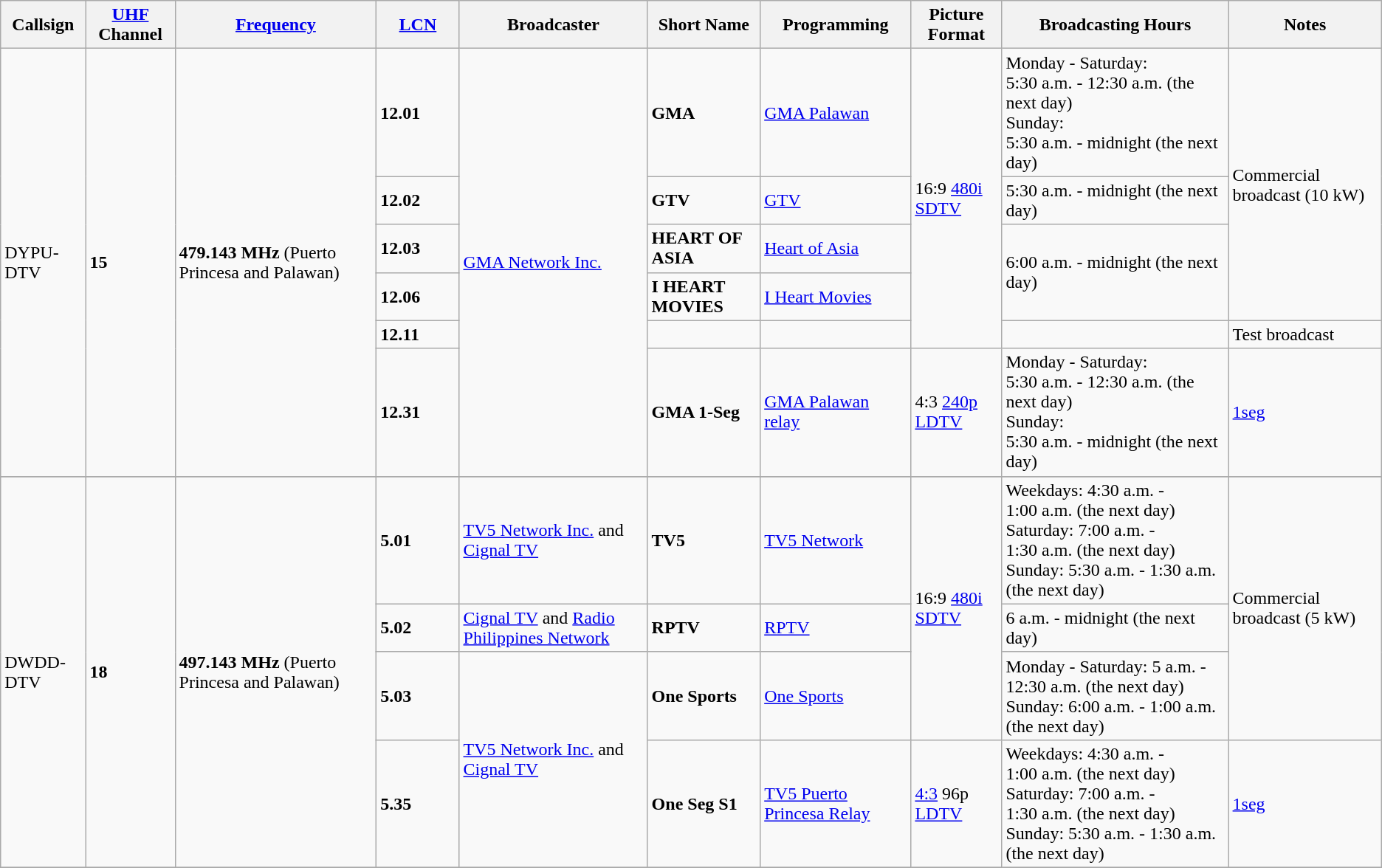<table class="wikitable sortable">
<tr>
<th>Callsign</th>
<th class="unsortable"><a href='#'>UHF</a> Channel</th>
<th class="unsortable"><a href='#'>Frequency</a></th>
<th width="6%"><a href='#'>LCN</a></th>
<th>Broadcaster</th>
<th>Short Name</th>
<th class="unsortable">Programming</th>
<th class="unsortable">Picture Format</th>
<th>Broadcasting Hours</th>
<th>Notes</th>
</tr>
<tr>
<td rowspan="6">DYPU-DTV</td>
<td rowspan="6"><strong>15</strong></td>
<td rowspan="6"><strong>479.143 MHz</strong> (Puerto Princesa and Palawan)</td>
<td><strong>12.01</strong></td>
<td rowspan="6"><a href='#'>GMA Network Inc.</a></td>
<td><strong>GMA</strong></td>
<td><a href='#'>GMA Palawan</a></td>
<td rowspan="5">16:9 <a href='#'>480i</a> <a href='#'>SDTV</a></td>
<td>Monday - Saturday: <br> 5:30 a.m. - 12:30 a.m. (the next day) <br> Sunday: <br> 5:30 a.m. - midnight (the next day)</td>
<td rowspan="4">Commercial broadcast (10 kW)</td>
</tr>
<tr>
<td><strong>12.02</strong></td>
<td><strong>GTV</strong></td>
<td><a href='#'>GTV</a></td>
<td rowspan="1">5:30 a.m. - midnight (the next day)</td>
</tr>
<tr>
<td><strong>12.03</strong></td>
<td><strong>HEART OF ASIA</strong></td>
<td><a href='#'>Heart of Asia</a></td>
<td rowspan="2">6:00 a.m. - midnight (the next day)</td>
</tr>
<tr>
<td><strong>12.06</strong></td>
<td><strong>I HEART MOVIES</strong></td>
<td><a href='#'>I Heart Movies</a></td>
</tr>
<tr>
<td><strong>12.11</strong></td>
<td></td>
<td></td>
<td></td>
<td rowspan="1">Test broadcast</td>
</tr>
<tr>
<td><strong>12.31</strong></td>
<td><strong>GMA 1-Seg</strong></td>
<td><a href='#'>GMA Palawan relay</a></td>
<td>4:3 <a href='#'>240p</a> <a href='#'>LDTV</a></td>
<td>Monday - Saturday: <br> 5:30 a.m. - 12:30 a.m. (the next day) <br> Sunday: <br> 5:30 a.m. - midnight (the next day)</td>
<td><a href='#'>1seg</a></td>
</tr>
<tr>
</tr>
<tr>
<td rowspan="4">DWDD-DTV</td>
<td rowspan="4"><strong>18</strong></td>
<td rowspan="4"><strong>497.143 MHz</strong> (Puerto Princesa and Palawan)</td>
<td><strong>5.01</strong></td>
<td rowspan="1"><a href='#'>TV5 Network Inc.</a> and <a href='#'>Cignal TV</a></td>
<td><strong>TV5</strong></td>
<td><a href='#'>TV5 Network</a></td>
<td rowspan="3">16:9 <a href='#'>480i</a> <a href='#'>SDTV</a></td>
<td>Weekdays:  4:30 a.m. - 1:00 a.m. (the next day) <br> Saturday: 7:00 a.m. - 1:30 a.m. (the next day) <br> Sunday: 5:30 a.m. - 1:30 a.m. (the next day)</td>
<td rowspan="3">Commercial broadcast (5 kW)</td>
</tr>
<tr>
<td><strong>5.02</strong></td>
<td><a href='#'>Cignal TV</a> and <a href='#'>Radio Philippines Network</a></td>
<td><strong>RPTV</strong></td>
<td><a href='#'>RPTV</a></td>
<td>6 a.m. - midnight (the next day)</td>
</tr>
<tr>
<td><strong>5.03</strong></td>
<td rowspan="2"><a href='#'>TV5 Network Inc.</a> and <a href='#'>Cignal TV</a></td>
<td><strong>One Sports</strong></td>
<td><a href='#'>One Sports</a></td>
<td>Monday - Saturday: 5 a.m. - 12:30 a.m. (the next day) <br> Sunday: 6:00 a.m. - 1:00 a.m. (the next day)</td>
</tr>
<tr>
<td><strong>5.35</strong></td>
<td><strong>One Seg S1</strong></td>
<td><a href='#'>TV5 Puerto Princesa Relay</a></td>
<td><a href='#'>4:3</a> 96p <a href='#'>LDTV</a></td>
<td>Weekdays:  4:30 a.m. - 1:00 a.m. (the next day) <br> Saturday: 7:00 a.m. - 1:30 a.m. (the next day) <br> Sunday: 5:30 a.m. - 1:30 a.m. (the next day)</td>
<td><a href='#'>1seg</a></td>
</tr>
<tr>
</tr>
</table>
